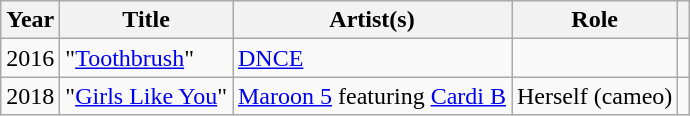<table class="wikitable sortable">
<tr>
<th>Year</th>
<th>Title</th>
<th>Artist(s)</th>
<th>Role</th>
<th scope="col"></th>
</tr>
<tr>
<td>2016</td>
<td>"<a href='#'>Toothbrush</a>"</td>
<td><a href='#'>DNCE</a></td>
<td></td>
<td></td>
</tr>
<tr>
<td>2018</td>
<td>"<a href='#'>Girls Like You</a>" </td>
<td><a href='#'>Maroon 5</a> featuring <a href='#'>Cardi B</a></td>
<td>Herself (cameo)</td>
<td></td>
</tr>
</table>
